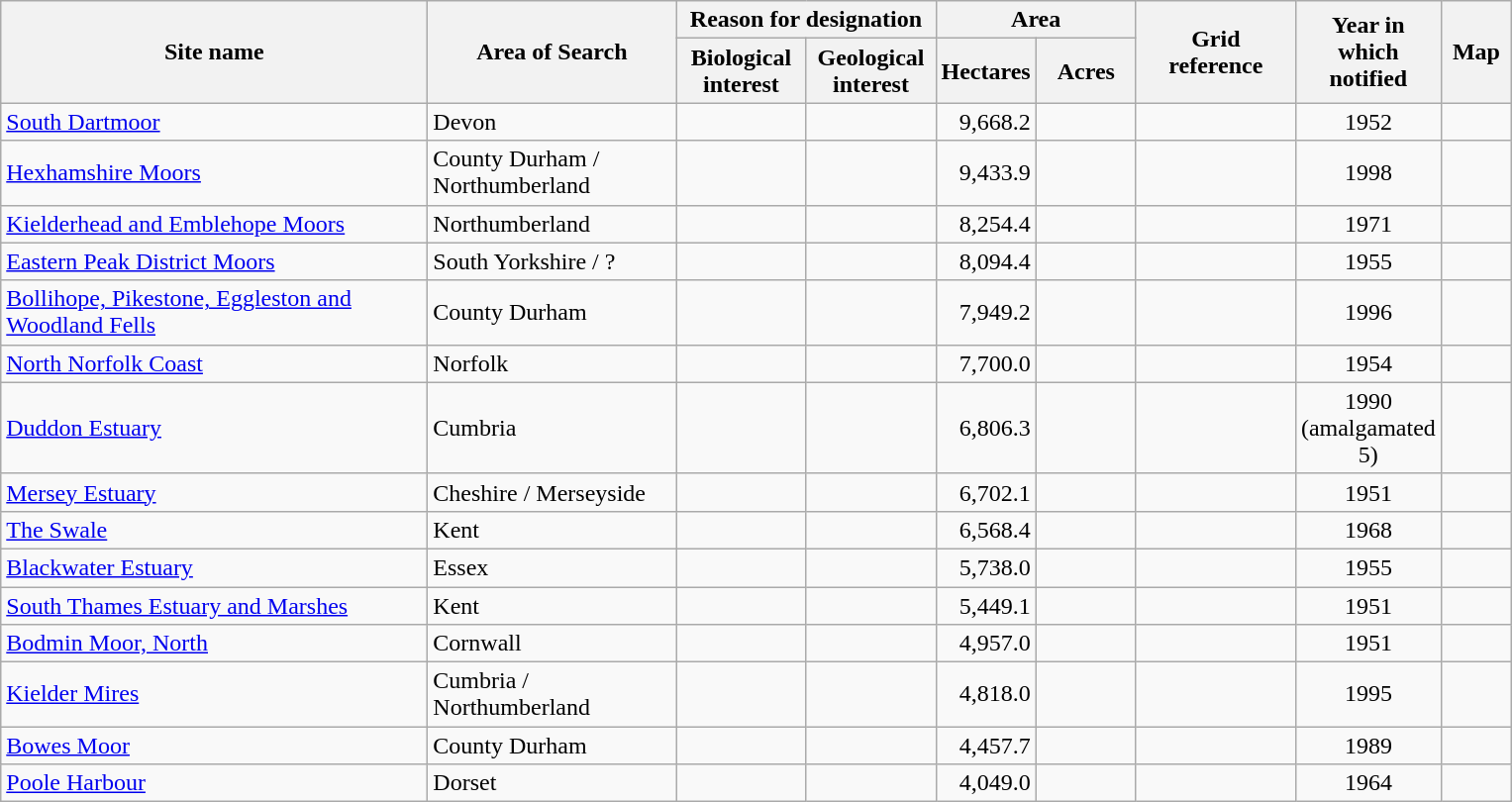<table class="wikitable">
<tr>
<th width="280" rowspan="2">Site name</th>
<th width="160" rowspan="2">Area of Search</th>
<th width="160" colspan="2">Reason for designation</th>
<th width="120" colspan="2">Area</th>
<th width="100" rowspan="2">Grid reference</th>
<th width="50" rowspan="2">Year in which notified</th>
<th width="40" rowspan="2">Map</th>
</tr>
<tr>
<th width="80">Biological interest</th>
<th width="80">Geological interest</th>
<th width="60">Hectares</th>
<th width="60">Acres</th>
</tr>
<tr>
<td><a href='#'>South Dartmoor</a></td>
<td>Devon</td>
<td align="center"></td>
<td align="center"></td>
<td align="right">9,668.2</td>
<td align="right"></td>
<td align="center"></td>
<td align="center">1952</td>
<td align="center"></td>
</tr>
<tr>
<td><a href='#'>Hexhamshire Moors</a></td>
<td>County Durham / Northumberland</td>
<td align="center"></td>
<td></td>
<td align="right">9,433.9</td>
<td align="right"></td>
<td align="center"></td>
<td align="center">1998</td>
<td align="center"></td>
</tr>
<tr>
<td><a href='#'>Kielderhead and Emblehope Moors</a></td>
<td>Northumberland</td>
<td align="center"></td>
<td></td>
<td align="right">8,254.4</td>
<td align="right"></td>
<td align="center"></td>
<td align="center">1971</td>
<td align="center"></td>
</tr>
<tr>
<td><a href='#'>Eastern Peak District Moors</a></td>
<td>South Yorkshire / ?</td>
<td align="center"></td>
<td align="center"></td>
<td align="right">8,094.4</td>
<td align="right"></td>
<td align="center"></td>
<td align="center">1955</td>
<td align="center"></td>
</tr>
<tr>
<td><a href='#'>Bollihope, Pikestone, Eggleston and Woodland Fells</a></td>
<td>County Durham</td>
<td align="center"></td>
<td></td>
<td align="right">7,949.2</td>
<td align="right"></td>
<td align="center"></td>
<td align="center">1996</td>
<td align="center"></td>
</tr>
<tr>
<td><a href='#'>North Norfolk Coast</a></td>
<td>Norfolk</td>
<td align="center"></td>
<td align="center"></td>
<td align="right">7,700.0</td>
<td align="right"></td>
<td align="center"></td>
<td align="center">1954</td>
<td align="center"></td>
</tr>
<tr>
<td><a href='#'>Duddon Estuary</a></td>
<td>Cumbria</td>
<td align="center"></td>
<td align="center"></td>
<td align="right">6,806.3</td>
<td align="right"></td>
<td align="center"></td>
<td align="center">1990 (amalgamated 5)</td>
<td align="center"></td>
</tr>
<tr>
<td><a href='#'>Mersey Estuary</a></td>
<td>Cheshire / Merseyside</td>
<td align="center"></td>
<td></td>
<td align="right">6,702.1</td>
<td align="right"></td>
<td align="center"></td>
<td align="center">1951</td>
<td align="center"></td>
</tr>
<tr>
<td><a href='#'>The Swale</a></td>
<td>Kent</td>
<td align="center"></td>
<td align="center"></td>
<td align="right">6,568.4</td>
<td align="right"></td>
<td align="center"></td>
<td align="center">1968</td>
<td align="center"></td>
</tr>
<tr>
<td><a href='#'>Blackwater Estuary</a></td>
<td>Essex</td>
<td align="center"></td>
<td align="center"></td>
<td align="right">5,738.0</td>
<td align="right"></td>
<td align="center"></td>
<td align="center">1955</td>
<td align="center"></td>
</tr>
<tr>
<td><a href='#'>South Thames Estuary and Marshes</a></td>
<td>Kent</td>
<td align="center"></td>
<td></td>
<td align="right">5,449.1</td>
<td align="right"></td>
<td align="center"></td>
<td align="center">1951</td>
<td align="center"></td>
</tr>
<tr>
<td><a href='#'>Bodmin Moor, North</a></td>
<td>Cornwall</td>
<td align="center"></td>
<td></td>
<td align="right">4,957.0</td>
<td align="right"></td>
<td align="center"></td>
<td align="center">1951</td>
<td align="center"></td>
</tr>
<tr>
<td><a href='#'>Kielder Mires</a></td>
<td>Cumbria / Northumberland</td>
<td align="center"></td>
<td></td>
<td align="right">4,818.0</td>
<td align="right"></td>
<td align="center"></td>
<td align="center">1995</td>
<td align="center"></td>
</tr>
<tr>
<td><a href='#'>Bowes Moor</a></td>
<td>County Durham</td>
<td align="center"></td>
<td></td>
<td align="right">4,457.7</td>
<td align="right"></td>
<td align="center"></td>
<td align="center">1989</td>
<td align="center"></td>
</tr>
<tr>
<td><a href='#'>Poole Harbour</a></td>
<td>Dorset</td>
<td align="center"></td>
<td></td>
<td align="right">4,049.0</td>
<td align="right"></td>
<td align="center"></td>
<td align="center">1964</td>
<td align="center"></td>
</tr>
</table>
